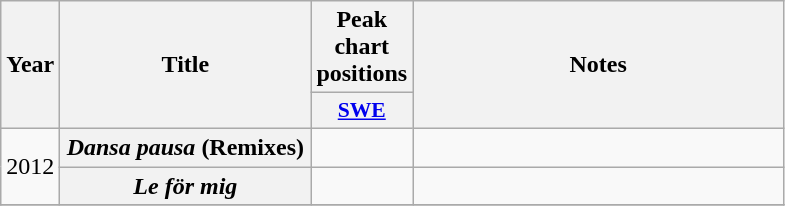<table class="wikitable plainrowheaders" style="text-align:center;">
<tr>
<th scope="col" rowspan="2" style="width:2em;">Year</th>
<th scope="col" rowspan="2" style="width:10em;">Title</th>
<th scope="col" colspan="1" style="width:2em;">Peak chart positions</th>
<th scope="col" rowspan="2" style="width:15em;">Notes</th>
</tr>
<tr>
<th scope="col" style="width:3em;font-size:90%;"><a href='#'>SWE</a><br></th>
</tr>
<tr>
<td rowspan="2">2012</td>
<th scope="row"><em>Dansa pausa</em> (Remixes)</th>
<td></td>
<td><br></td>
</tr>
<tr>
<th scope="row"><em>Le för mig</em></th>
<td></td>
<td><br></td>
</tr>
<tr>
</tr>
</table>
